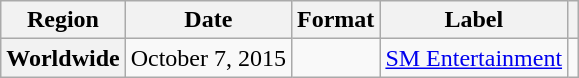<table class="wikitable plainrowheaders">
<tr>
<th>Region</th>
<th>Date</th>
<th>Format</th>
<th>Label</th>
<th></th>
</tr>
<tr>
<th scope="row">Worldwide</th>
<td>October 7, 2015</td>
<td></td>
<td><a href='#'>SM Entertainment</a></td>
<td align="center"></td>
</tr>
</table>
